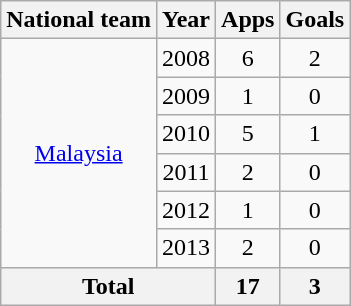<table class=wikitable style="text-align: center;">
<tr>
<th>National team</th>
<th>Year</th>
<th>Apps</th>
<th>Goals</th>
</tr>
<tr>
<td rowspan=6><a href='#'>Malaysia</a></td>
<td>2008</td>
<td>6</td>
<td>2</td>
</tr>
<tr>
<td>2009</td>
<td>1</td>
<td>0</td>
</tr>
<tr>
<td>2010</td>
<td>5</td>
<td>1</td>
</tr>
<tr>
<td>2011</td>
<td>2</td>
<td>0</td>
</tr>
<tr>
<td>2012</td>
<td>1</td>
<td>0</td>
</tr>
<tr>
<td>2013</td>
<td>2</td>
<td>0</td>
</tr>
<tr>
<th colspan=2>Total</th>
<th>17</th>
<th>3</th>
</tr>
</table>
